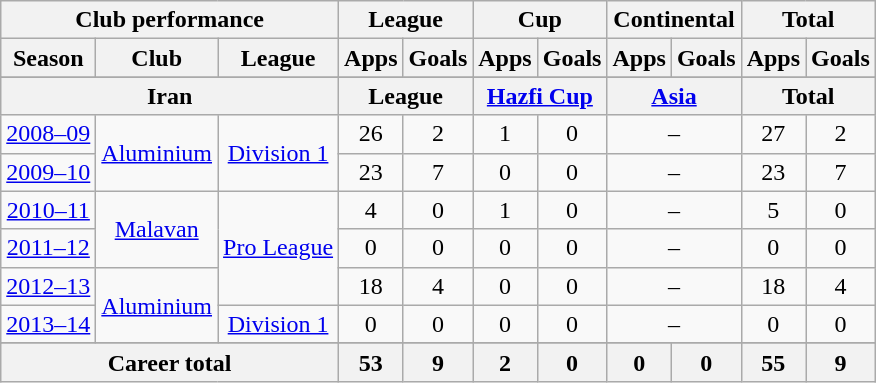<table class="wikitable" style="text-align:center">
<tr>
<th colspan=3>Club performance</th>
<th colspan=2>League</th>
<th colspan=2>Cup</th>
<th colspan=2>Continental</th>
<th colspan=2>Total</th>
</tr>
<tr>
<th>Season</th>
<th>Club</th>
<th>League</th>
<th>Apps</th>
<th>Goals</th>
<th>Apps</th>
<th>Goals</th>
<th>Apps</th>
<th>Goals</th>
<th>Apps</th>
<th>Goals</th>
</tr>
<tr>
</tr>
<tr>
<th colspan=3>Iran</th>
<th colspan=2>League</th>
<th colspan=2><a href='#'>Hazfi Cup</a></th>
<th colspan=2><a href='#'>Asia</a></th>
<th colspan=2>Total</th>
</tr>
<tr>
<td><a href='#'>2008–09</a></td>
<td rowspan="2"><a href='#'>Aluminium</a></td>
<td rowspan="2"><a href='#'>Division 1</a></td>
<td>26</td>
<td>2</td>
<td>1</td>
<td>0</td>
<td colspan="2">–</td>
<td>27</td>
<td>2</td>
</tr>
<tr>
<td><a href='#'>2009–10</a></td>
<td>23</td>
<td>7</td>
<td>0</td>
<td>0</td>
<td colspan="2">–</td>
<td>23</td>
<td>7</td>
</tr>
<tr>
<td><a href='#'>2010–11</a></td>
<td rowspan="2"><a href='#'>Malavan</a></td>
<td rowspan="3"><a href='#'>Pro League</a></td>
<td>4</td>
<td>0</td>
<td>1</td>
<td>0</td>
<td colspan="2">–</td>
<td>5</td>
<td>0</td>
</tr>
<tr>
<td><a href='#'>2011–12</a></td>
<td>0</td>
<td>0</td>
<td>0</td>
<td>0</td>
<td colspan="2">–</td>
<td>0</td>
<td>0</td>
</tr>
<tr>
<td><a href='#'>2012–13</a></td>
<td rowspan="2"><a href='#'>Aluminium</a></td>
<td>18</td>
<td>4</td>
<td>0</td>
<td>0</td>
<td colspan="2">–</td>
<td>18</td>
<td>4</td>
</tr>
<tr>
<td><a href='#'>2013–14</a></td>
<td rowspan="1"><a href='#'>Division 1</a></td>
<td>0</td>
<td>0</td>
<td>0</td>
<td>0</td>
<td colspan="2">–</td>
<td>0</td>
<td>0</td>
</tr>
<tr>
</tr>
<tr>
<th colspan=3>Career total</th>
<th>53</th>
<th>9</th>
<th>2</th>
<th>0</th>
<th>0</th>
<th>0</th>
<th>55</th>
<th>9</th>
</tr>
</table>
